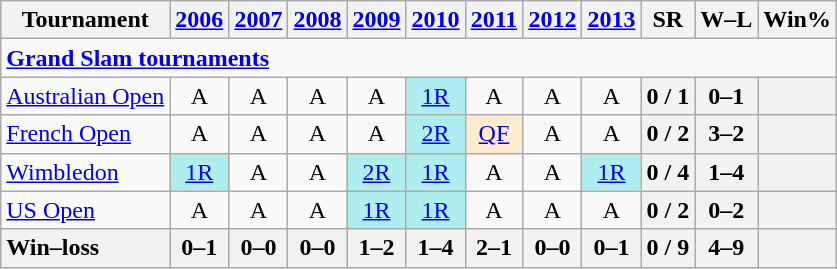<table class=wikitable style=text-align:center>
<tr>
<th>Tournament</th>
<th><a href='#'>2006</a></th>
<th><a href='#'>2007</a></th>
<th><a href='#'>2008</a></th>
<th><a href='#'>2009</a></th>
<th><a href='#'>2010</a></th>
<th><a href='#'>2011</a></th>
<th><a href='#'>2012</a></th>
<th><a href='#'>2013</a></th>
<th>SR</th>
<th>W–L</th>
<th>Win%</th>
</tr>
<tr>
<td colspan=25 style=text-align:left><a href='#'><strong>Grand Slam tournaments</strong></a></td>
</tr>
<tr>
<td align=left><a href='#'>Australian Open</a></td>
<td>A</td>
<td>A</td>
<td>A</td>
<td>A</td>
<td bgcolor=afeeee><a href='#'>1R</a></td>
<td>A</td>
<td>A</td>
<td>A</td>
<th>0 / 1</th>
<th>0–1</th>
<th></th>
</tr>
<tr>
<td align=left><a href='#'>French Open</a></td>
<td>A</td>
<td>A</td>
<td>A</td>
<td>A</td>
<td bgcolor=afeeee><a href='#'>2R</a></td>
<td bgcolor=ffebcd><a href='#'>QF</a></td>
<td>A</td>
<td>A</td>
<th>0 / 2</th>
<th>3–2</th>
<th></th>
</tr>
<tr>
<td align=left><a href='#'>Wimbledon</a></td>
<td bgcolor=afeeee><a href='#'>1R</a></td>
<td>A</td>
<td>A</td>
<td bgcolor=afeeee><a href='#'>2R</a></td>
<td bgcolor=afeeee><a href='#'>1R</a></td>
<td>A</td>
<td>A</td>
<td bgcolor=afeeee><a href='#'>1R</a></td>
<th>0 / 4</th>
<th>1–4</th>
<th></th>
</tr>
<tr>
<td align=left><a href='#'>US Open</a></td>
<td>A</td>
<td>A</td>
<td>A</td>
<td bgcolor=afeeee><a href='#'>1R</a></td>
<td bgcolor=afeeee><a href='#'>1R</a></td>
<td>A</td>
<td>A</td>
<td>A</td>
<th>0 / 2</th>
<th>0–2</th>
<th></th>
</tr>
<tr>
<th style=text-align:left>Win–loss</th>
<th>0–1</th>
<th>0–0</th>
<th>0–0</th>
<th>1–2</th>
<th>1–4</th>
<th>2–1</th>
<th>0–0</th>
<th>0–1</th>
<th>0 / 9</th>
<th>4–9</th>
<th></th>
</tr>
</table>
